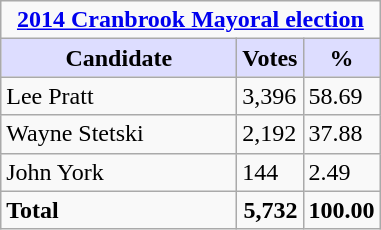<table class="wikitable sortable">
<tr>
<td colspan="3" style="text-align:center;"><strong><a href='#'>2014 Cranbrook Mayoral election</a></strong></td>
</tr>
<tr>
<th style="background:#ddf; width:150px;">Candidate</th>
<th style="background:#ddf;">Votes</th>
<th style="background:#ddf;">%</th>
</tr>
<tr>
<td>Lee Pratt</td>
<td>3,396</td>
<td>58.69</td>
</tr>
<tr>
<td>Wayne Stetski</td>
<td>2,192</td>
<td>37.88</td>
</tr>
<tr>
<td>John York</td>
<td>144</td>
<td>2.49</td>
</tr>
<tr>
<td><strong>Total</strong></td>
<td align=right><strong>5,732</strong></td>
<td align=right><strong>100.00</strong></td>
</tr>
</table>
